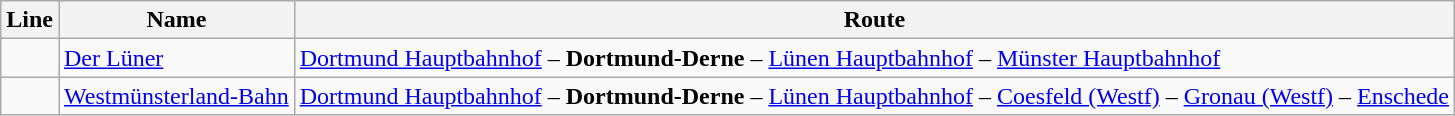<table class="wikitable">
<tr>
<th>Line</th>
<th>Name</th>
<th>Route</th>
</tr>
<tr>
<td></td>
<td><a href='#'>Der Lüner</a></td>
<td><a href='#'>Dortmund Hauptbahnhof</a> – <strong>Dortmund-Derne</strong> – <a href='#'>Lünen Hauptbahnhof</a> – <a href='#'>Münster Hauptbahnhof</a></td>
</tr>
<tr>
<td></td>
<td><a href='#'>Westmünsterland-Bahn</a></td>
<td><a href='#'>Dortmund Hauptbahnhof</a> – <strong>Dortmund-Derne</strong> – <a href='#'>Lünen Hauptbahnhof</a> – <a href='#'>Coesfeld (Westf)</a> – <a href='#'>Gronau (Westf)</a> – <a href='#'>Enschede</a></td>
</tr>
</table>
